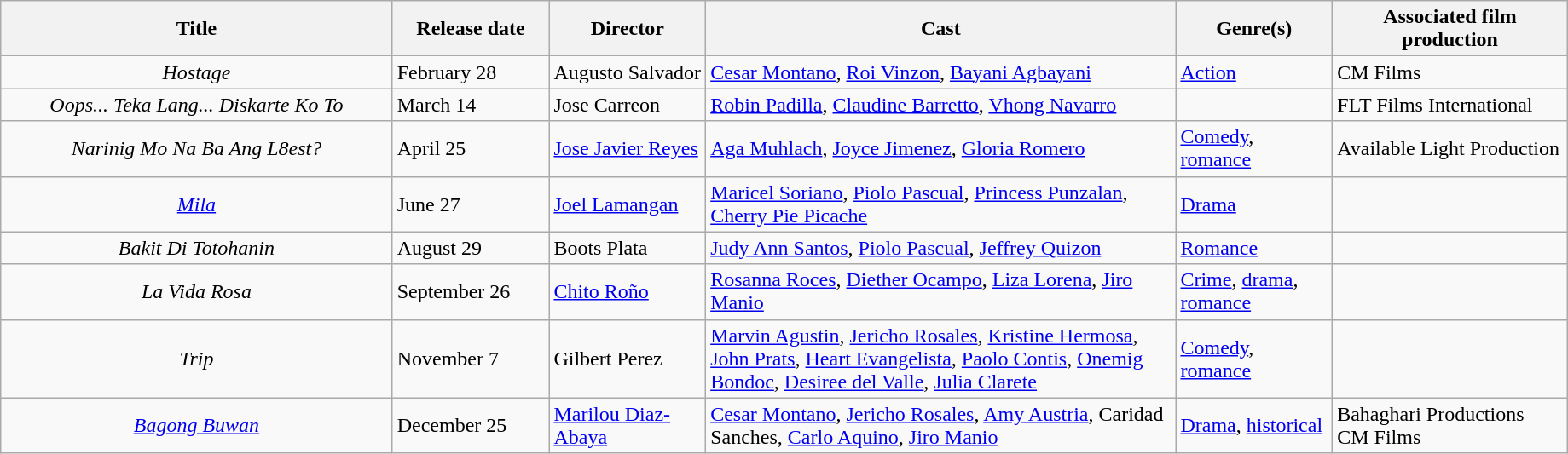<table class="wikitable" style="width:97%">
<tr>
<th style="width:25%;">Title</th>
<th style="width:10%;">Release date</th>
<th style="width:10%;">Director</th>
<th style="width:30%;">Cast</th>
<th style="width:10%;">Genre(s)</th>
<th style="width:15%;">Associated film production</th>
</tr>
<tr>
<td style="text-align:center;"><em>Hostage</em></td>
<td>February 28</td>
<td>Augusto Salvador</td>
<td><a href='#'>Cesar Montano</a>, <a href='#'>Roi Vinzon</a>, <a href='#'>Bayani Agbayani</a></td>
<td><a href='#'>Action</a></td>
<td>CM Films</td>
</tr>
<tr>
<td style="text-align:center;"><em>Oops... Teka Lang... Diskarte Ko To</em></td>
<td>March 14</td>
<td>Jose Carreon</td>
<td><a href='#'>Robin Padilla</a>, <a href='#'>Claudine Barretto</a>, <a href='#'>Vhong Navarro</a></td>
<td></td>
<td>FLT Films International</td>
</tr>
<tr>
<td style="text-align:center;"><em>Narinig Mo Na Ba Ang L8est?</em></td>
<td>April 25</td>
<td><a href='#'>Jose Javier Reyes</a></td>
<td><a href='#'>Aga Muhlach</a>, <a href='#'>Joyce Jimenez</a>, <a href='#'>Gloria Romero</a></td>
<td><a href='#'>Comedy</a>, <a href='#'>romance</a></td>
<td>Available Light Production</td>
</tr>
<tr>
<td style="text-align:center;"><em><a href='#'>Mila</a></em></td>
<td>June 27</td>
<td><a href='#'>Joel Lamangan</a></td>
<td><a href='#'>Maricel Soriano</a>, <a href='#'>Piolo Pascual</a>, <a href='#'>Princess Punzalan</a>, <a href='#'>Cherry Pie Picache</a></td>
<td><a href='#'>Drama</a></td>
<td></td>
</tr>
<tr>
<td style="text-align:center;"><em>Bakit Di Totohanin</em></td>
<td>August 29</td>
<td>Boots Plata</td>
<td><a href='#'>Judy Ann Santos</a>, <a href='#'>Piolo Pascual</a>, <a href='#'>Jeffrey Quizon</a></td>
<td><a href='#'>Romance</a></td>
<td></td>
</tr>
<tr>
<td style="text-align:center;"><em>La Vida Rosa</em></td>
<td>September 26</td>
<td><a href='#'>Chito Roño</a></td>
<td><a href='#'>Rosanna Roces</a>, <a href='#'>Diether Ocampo</a>, <a href='#'>Liza Lorena</a>, <a href='#'>Jiro Manio</a></td>
<td><a href='#'>Crime</a>, <a href='#'>drama</a>, <a href='#'>romance</a></td>
<td></td>
</tr>
<tr>
<td style="text-align:center;"><em>Trip</em></td>
<td>November 7</td>
<td>Gilbert Perez</td>
<td><a href='#'>Marvin Agustin</a>, <a href='#'>Jericho Rosales</a>, <a href='#'>Kristine Hermosa</a>, <a href='#'>John Prats</a>, <a href='#'>Heart Evangelista</a>, <a href='#'>Paolo Contis</a>, <a href='#'>Onemig Bondoc</a>, <a href='#'>Desiree del Valle</a>, <a href='#'>Julia Clarete</a></td>
<td><a href='#'>Comedy</a>, <a href='#'>romance</a></td>
<td></td>
</tr>
<tr>
<td style="text-align:center;"><em><a href='#'>Bagong Buwan</a></em></td>
<td>December 25</td>
<td><a href='#'>Marilou Diaz-Abaya</a></td>
<td><a href='#'>Cesar Montano</a>, <a href='#'>Jericho Rosales</a>, <a href='#'>Amy Austria</a>, Caridad Sanches, <a href='#'>Carlo Aquino</a>, <a href='#'>Jiro Manio</a></td>
<td><a href='#'>Drama</a>, <a href='#'>historical</a></td>
<td>Bahaghari Productions<br>CM Films</td>
</tr>
</table>
